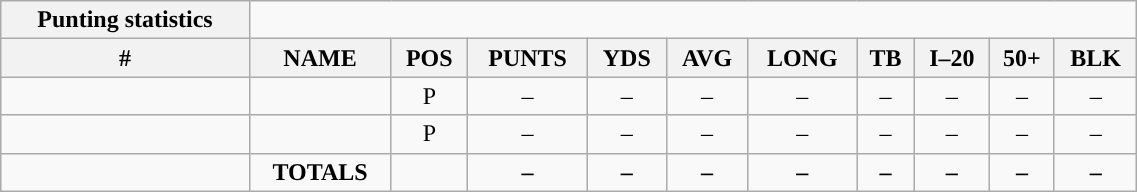<table style="width:60%; text-align:center;" class="wikitable collapsible collapsed">
<tr>
<th style="text-align:center; ">Punting statistics</th>
</tr>
<tr>
<th>#</th>
<th>NAME</th>
<th>POS</th>
<th>PUNTS</th>
<th>YDS</th>
<th>AVG</th>
<th>LONG</th>
<th>TB</th>
<th>I–20</th>
<th>50+</th>
<th>BLK</th>
</tr>
<tr>
<td></td>
<td></td>
<td>P</td>
<td>–</td>
<td>–</td>
<td>–</td>
<td>–</td>
<td>–</td>
<td>–</td>
<td>–</td>
<td>–</td>
</tr>
<tr>
<td></td>
<td></td>
<td>P</td>
<td>–</td>
<td>–</td>
<td>–</td>
<td>–</td>
<td>–</td>
<td>–</td>
<td>–</td>
<td>–</td>
</tr>
<tr>
<td></td>
<td><strong>TOTALS</strong></td>
<td></td>
<td><strong>–</strong></td>
<td><strong>–</strong></td>
<td><strong>–</strong></td>
<td><strong>–</strong></td>
<td><strong>–</strong></td>
<td><strong>–</strong></td>
<td><strong>–</strong></td>
<td><strong>–</strong></td>
</tr>
</table>
